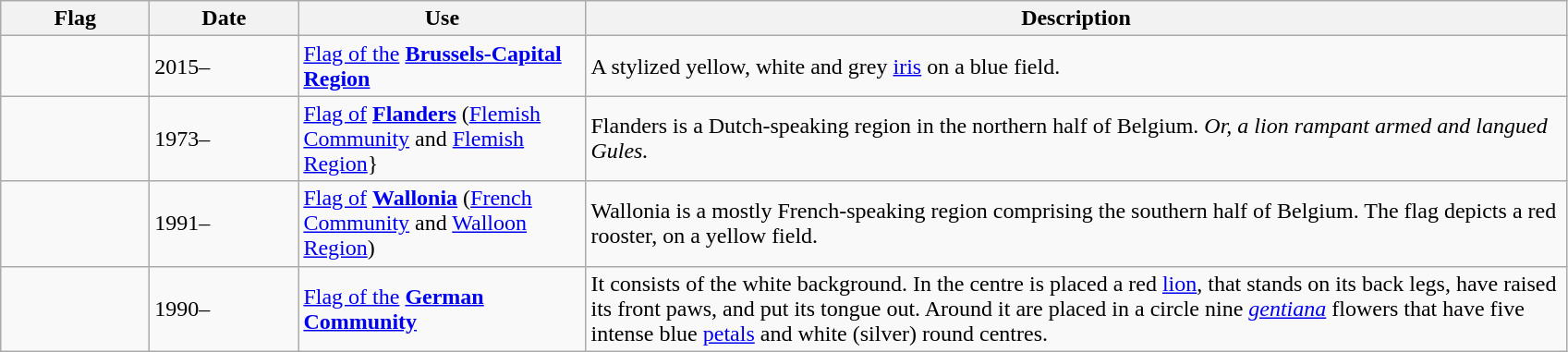<table class="wikitable sortable">
<tr>
<th style="width:100px;">Flag</th>
<th style="width:100px;">Date</th>
<th style="width:200px;">Use</th>
<th style="width:700px;">Description</th>
</tr>
<tr>
<td></td>
<td>2015–</td>
<td><a href='#'>Flag of the</a> <strong><a href='#'>Brussels-Capital Region</a></strong></td>
<td>A stylized yellow, white and grey <a href='#'>iris</a> on a blue field.</td>
</tr>
<tr>
<td></td>
<td>1973–</td>
<td><a href='#'>Flag of</a> <strong><a href='#'>Flanders</a></strong> (<a href='#'>Flemish Community</a> and <a href='#'>Flemish Region</a>}</td>
<td>Flanders is a Dutch-speaking region in the northern half of Belgium. <em>Or, a lion rampant armed and langued Gules.</em></td>
</tr>
<tr>
<td></td>
<td>1991–</td>
<td><a href='#'>Flag of</a> <strong><a href='#'>Wallonia</a></strong> (<a href='#'>French Community</a> and <a href='#'>Walloon Region</a>)</td>
<td>Wallonia is a mostly French-speaking region comprising the southern half of Belgium. The flag depicts a red rooster, on a yellow field.</td>
</tr>
<tr>
<td></td>
<td>1990–</td>
<td><a href='#'>Flag of the</a> <strong><a href='#'>German Community</a></strong></td>
<td>It consists of the white background. In the centre is placed a red <a href='#'>lion</a>, that stands on its back legs, have raised its front paws, and put its tongue out. Around it are placed in a circle nine <em><a href='#'>gentiana</a></em> flowers that have five intense blue <a href='#'>petals</a> and white (silver) round centres.</td>
</tr>
</table>
